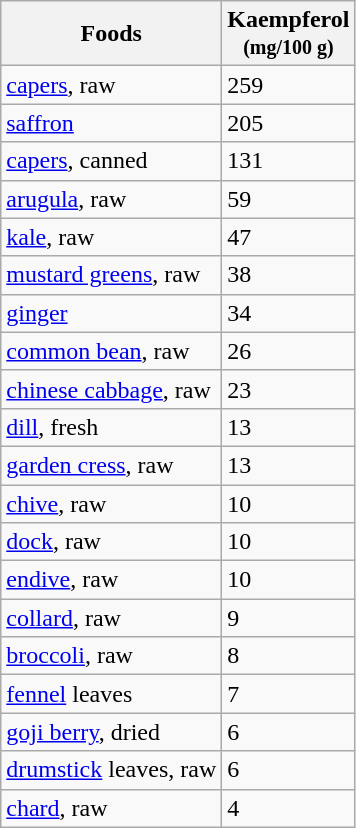<table class="wikitable sortable">
<tr>
<th>Foods</th>
<th data-sort-type="number">Kaempferol<br><small>(mg/100 g)</small></th>
</tr>
<tr>
<td><a href='#'>capers</a>, raw</td>
<td>259</td>
</tr>
<tr>
<td><a href='#'>saffron</a></td>
<td>205</td>
</tr>
<tr>
<td><a href='#'>capers</a>, canned</td>
<td>131</td>
</tr>
<tr>
<td><a href='#'>arugula</a>, raw</td>
<td>59</td>
</tr>
<tr>
<td><a href='#'>kale</a>, raw</td>
<td>47</td>
</tr>
<tr>
<td><a href='#'>mustard greens</a>, raw</td>
<td>38</td>
</tr>
<tr>
<td><a href='#'>ginger</a></td>
<td>34</td>
</tr>
<tr>
<td><a href='#'>common bean</a>, raw</td>
<td>26</td>
</tr>
<tr>
<td><a href='#'>chinese cabbage</a>, raw</td>
<td>23</td>
</tr>
<tr>
<td><a href='#'>dill</a>, fresh</td>
<td>13</td>
</tr>
<tr>
<td><a href='#'>garden cress</a>, raw</td>
<td>13</td>
</tr>
<tr>
<td><a href='#'>chive</a>, raw</td>
<td>10</td>
</tr>
<tr>
<td><a href='#'>dock</a>, raw</td>
<td>10</td>
</tr>
<tr>
<td><a href='#'>endive</a>, raw</td>
<td>10</td>
</tr>
<tr>
<td><a href='#'>collard</a>, raw</td>
<td>9</td>
</tr>
<tr>
<td><a href='#'>broccoli</a>, raw</td>
<td>8</td>
</tr>
<tr>
<td><a href='#'>fennel</a> leaves</td>
<td>7</td>
</tr>
<tr>
<td><a href='#'>goji berry</a>, dried</td>
<td>6</td>
</tr>
<tr>
<td><a href='#'>drumstick</a> leaves, raw</td>
<td>6</td>
</tr>
<tr>
<td><a href='#'>chard</a>, raw</td>
<td>4</td>
</tr>
</table>
